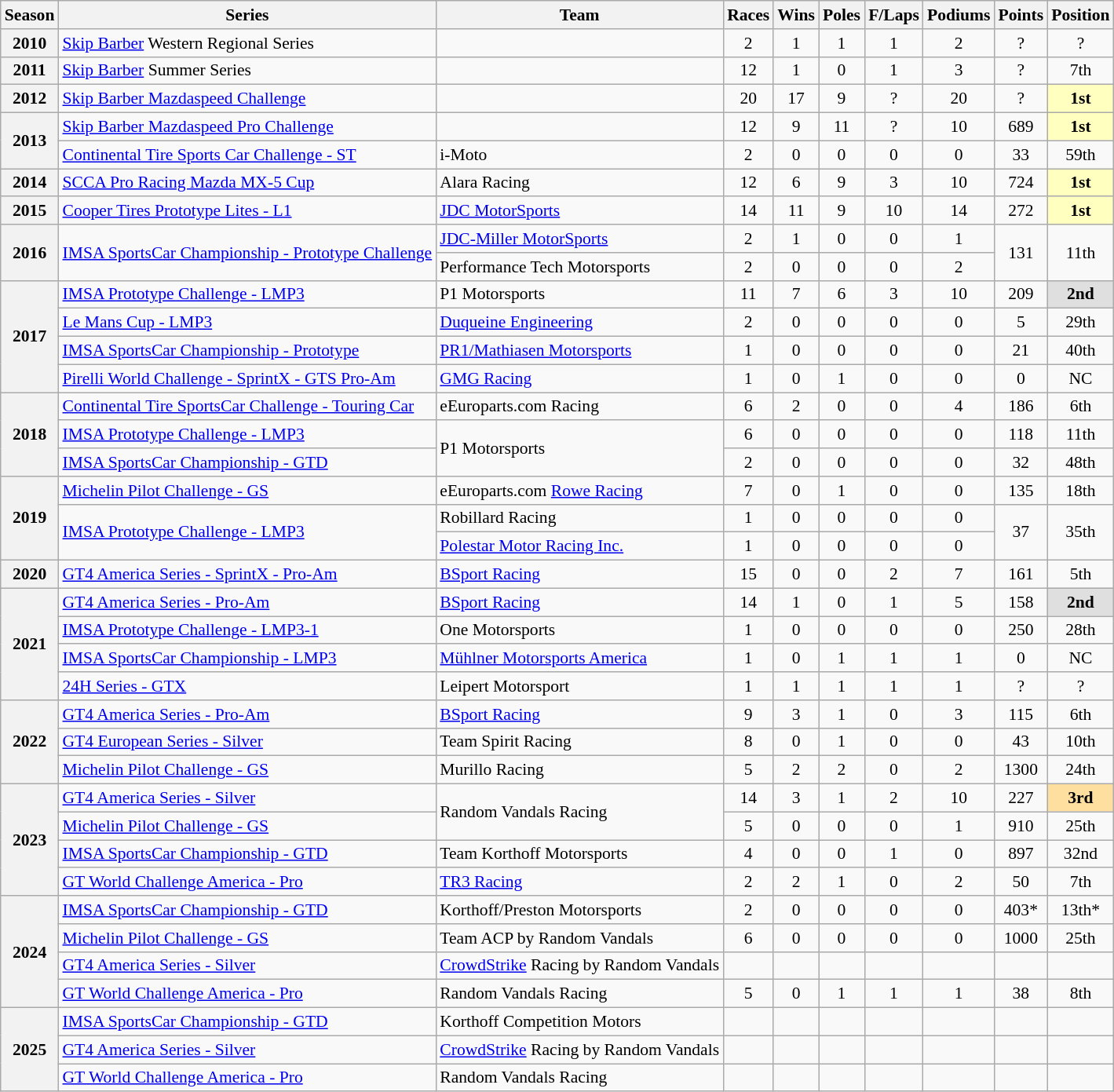<table class="wikitable" style="font-size: 90%; text-align:center">
<tr>
<th>Season</th>
<th>Series</th>
<th>Team</th>
<th>Races</th>
<th>Wins</th>
<th>Poles</th>
<th>F/Laps</th>
<th>Podiums</th>
<th>Points</th>
<th>Position</th>
</tr>
<tr>
<th>2010</th>
<td align=left><a href='#'>Skip Barber</a> Western Regional Series</td>
<td align=left></td>
<td>2</td>
<td>1</td>
<td>1</td>
<td>1</td>
<td>2</td>
<td>?</td>
<td>?</td>
</tr>
<tr>
<th>2011</th>
<td align=left><a href='#'>Skip Barber</a> Summer Series</td>
<td align=left></td>
<td>12</td>
<td>1</td>
<td>0</td>
<td>1</td>
<td>3</td>
<td>?</td>
<td>7th</td>
</tr>
<tr>
<th>2012</th>
<td align=left><a href='#'>Skip Barber Mazdaspeed Challenge</a></td>
<td align=left></td>
<td>20</td>
<td>17</td>
<td>9</td>
<td>?</td>
<td>20</td>
<td>?</td>
<td style="background:#FFFFBF;"><strong>1st</strong></td>
</tr>
<tr>
<th rowspan=2>2013</th>
<td align=left><a href='#'>Skip Barber Mazdaspeed Pro Challenge</a></td>
<td align=left></td>
<td>12</td>
<td>9</td>
<td>11</td>
<td>?</td>
<td>10</td>
<td>689</td>
<td style="background:#FFFFBF;"><strong>1st</strong></td>
</tr>
<tr>
<td align=left><a href='#'>Continental Tire Sports Car Challenge - ST</a></td>
<td align=left>i-Moto</td>
<td>2</td>
<td>0</td>
<td>0</td>
<td>0</td>
<td>0</td>
<td>33</td>
<td>59th</td>
</tr>
<tr>
<th>2014</th>
<td align=left><a href='#'>SCCA Pro Racing Mazda MX-5 Cup</a></td>
<td align=left>Alara Racing</td>
<td>12</td>
<td>6</td>
<td>9</td>
<td>3</td>
<td>10</td>
<td>724</td>
<td style="background:#FFFFBF;"><strong>1st</strong></td>
</tr>
<tr>
<th>2015</th>
<td align=left><a href='#'>Cooper Tires Prototype Lites - L1</a></td>
<td align=left><a href='#'>JDC MotorSports</a></td>
<td>14</td>
<td>11</td>
<td>9</td>
<td>10</td>
<td>14</td>
<td>272</td>
<td style="background:#FFFFBF;"><strong>1st</strong></td>
</tr>
<tr>
<th rowspan=2>2016</th>
<td rowspan=2 align=left><a href='#'>IMSA SportsCar Championship - Prototype Challenge</a></td>
<td align=left><a href='#'>JDC-Miller MotorSports</a></td>
<td>2</td>
<td>1</td>
<td>0</td>
<td>0</td>
<td>1</td>
<td rowspan=2>131</td>
<td rowspan=2>11th</td>
</tr>
<tr>
<td align=left>Performance Tech Motorsports</td>
<td>2</td>
<td>0</td>
<td>0</td>
<td>0</td>
<td>2</td>
</tr>
<tr>
<th rowspan=4>2017</th>
<td align=left><a href='#'>IMSA Prototype Challenge - LMP3</a></td>
<td align=left>P1 Motorsports</td>
<td>11</td>
<td>7</td>
<td>6</td>
<td>3</td>
<td>10</td>
<td>209</td>
<td style="background:#DFDFDF;"><strong>2nd</strong></td>
</tr>
<tr>
<td align=left><a href='#'>Le Mans Cup - LMP3</a></td>
<td align=left><a href='#'>Duqueine Engineering</a></td>
<td>2</td>
<td>0</td>
<td>0</td>
<td>0</td>
<td>0</td>
<td>5</td>
<td>29th</td>
</tr>
<tr>
<td align=left><a href='#'>IMSA SportsCar Championship - Prototype</a></td>
<td align=left><a href='#'>PR1/Mathiasen Motorsports</a></td>
<td>1</td>
<td>0</td>
<td>0</td>
<td>0</td>
<td>0</td>
<td>21</td>
<td>40th</td>
</tr>
<tr>
<td align=left><a href='#'>Pirelli World Challenge - SprintX - GTS Pro-Am</a></td>
<td align=left><a href='#'>GMG Racing</a></td>
<td>1</td>
<td>0</td>
<td>1</td>
<td>0</td>
<td>0</td>
<td>0</td>
<td>NC</td>
</tr>
<tr>
<th rowspan=3>2018</th>
<td align=left><a href='#'>Continental Tire SportsCar Challenge - Touring Car</a></td>
<td align=left>eEuroparts.com Racing</td>
<td>6</td>
<td>2</td>
<td>0</td>
<td>0</td>
<td>4</td>
<td>186</td>
<td>6th</td>
</tr>
<tr>
<td align=left><a href='#'>IMSA Prototype Challenge - LMP3</a></td>
<td rowspan=2 align=left>P1 Motorsports</td>
<td>6</td>
<td>0</td>
<td>0</td>
<td>0</td>
<td>0</td>
<td>118</td>
<td>11th</td>
</tr>
<tr>
<td align=left><a href='#'>IMSA SportsCar Championship - GTD</a></td>
<td>2</td>
<td>0</td>
<td>0</td>
<td>0</td>
<td>0</td>
<td>32</td>
<td>48th</td>
</tr>
<tr>
<th rowspan=3>2019</th>
<td align=left><a href='#'>Michelin Pilot Challenge - GS</a></td>
<td align=left>eEuroparts.com <a href='#'>Rowe Racing</a></td>
<td>7</td>
<td>0</td>
<td>1</td>
<td>0</td>
<td>0</td>
<td>135</td>
<td>18th</td>
</tr>
<tr>
<td rowspan=2 align=left><a href='#'>IMSA Prototype Challenge - LMP3</a></td>
<td align=left>Robillard Racing</td>
<td>1</td>
<td>0</td>
<td>0</td>
<td>0</td>
<td>0</td>
<td rowspan=2>37</td>
<td rowspan=2>35th</td>
</tr>
<tr>
<td align=left><a href='#'>Polestar Motor Racing Inc.</a></td>
<td>1</td>
<td>0</td>
<td>0</td>
<td>0</td>
<td>0</td>
</tr>
<tr>
<th>2020</th>
<td align=left><a href='#'>GT4 America Series - SprintX - Pro-Am</a></td>
<td align=left><a href='#'>BSport Racing</a></td>
<td>15</td>
<td>0</td>
<td>0</td>
<td>2</td>
<td>7</td>
<td>161</td>
<td>5th</td>
</tr>
<tr>
<th rowspan=4>2021</th>
<td align=left><a href='#'>GT4 America Series - Pro-Am</a></td>
<td align=left><a href='#'>BSport Racing</a></td>
<td>14</td>
<td>1</td>
<td>0</td>
<td>1</td>
<td>5</td>
<td>158</td>
<td style="background:#DFDFDF;"><strong>2nd</strong></td>
</tr>
<tr>
<td align=left><a href='#'>IMSA Prototype Challenge - LMP3-1</a></td>
<td align=left>One Motorsports</td>
<td>1</td>
<td>0</td>
<td>0</td>
<td>0</td>
<td>0</td>
<td>250</td>
<td>28th</td>
</tr>
<tr>
<td align=left><a href='#'>IMSA SportsCar Championship - LMP3</a></td>
<td align=left><a href='#'>Mühlner Motorsports America</a></td>
<td>1</td>
<td>0</td>
<td>1</td>
<td>1</td>
<td>1</td>
<td>0</td>
<td>NC</td>
</tr>
<tr>
<td align=left><a href='#'>24H Series - GTX</a></td>
<td align=left>Leipert Motorsport</td>
<td>1</td>
<td>1</td>
<td>1</td>
<td>1</td>
<td>1</td>
<td>?</td>
<td>?</td>
</tr>
<tr>
<th rowspan=3>2022</th>
<td align=left><a href='#'>GT4 America Series - Pro-Am</a></td>
<td align=left><a href='#'>BSport Racing</a></td>
<td>9</td>
<td>3</td>
<td>1</td>
<td>0</td>
<td>3</td>
<td>115</td>
<td>6th</td>
</tr>
<tr>
<td align=left><a href='#'>GT4 European Series - Silver</a></td>
<td align=left>Team Spirit Racing</td>
<td>8</td>
<td>0</td>
<td>1</td>
<td>0</td>
<td>0</td>
<td>43</td>
<td>10th</td>
</tr>
<tr>
<td align=left><a href='#'>Michelin Pilot Challenge - GS</a></td>
<td align=left>Murillo Racing</td>
<td>5</td>
<td>2</td>
<td>2</td>
<td>0</td>
<td>2</td>
<td>1300</td>
<td>24th</td>
</tr>
<tr>
<th rowspan="4">2023</th>
<td align=left><a href='#'>GT4 America Series - Silver</a></td>
<td rowspan=2 align=left>Random Vandals Racing</td>
<td>14</td>
<td>3</td>
<td>1</td>
<td>2</td>
<td>10</td>
<td>227</td>
<td style="background:#FFDF9F;"><strong>3rd</strong></td>
</tr>
<tr>
<td align=left><a href='#'>Michelin Pilot Challenge - GS</a></td>
<td>5</td>
<td>0</td>
<td>0</td>
<td>0</td>
<td>1</td>
<td>910</td>
<td>25th</td>
</tr>
<tr>
<td align=left><a href='#'>IMSA SportsCar Championship - GTD</a></td>
<td align=left>Team Korthoff Motorsports</td>
<td>4</td>
<td>0</td>
<td>0</td>
<td>1</td>
<td>0</td>
<td>897</td>
<td>32nd</td>
</tr>
<tr>
<td align=left><a href='#'>GT World Challenge America - Pro</a></td>
<td align=left><a href='#'>TR3 Racing</a></td>
<td>2</td>
<td>2</td>
<td>1</td>
<td>0</td>
<td>2</td>
<td>50</td>
<td>7th</td>
</tr>
<tr>
<th rowspan="4">2024</th>
<td align=left><a href='#'>IMSA SportsCar Championship - GTD</a></td>
<td align=left>Korthoff/Preston Motorsports</td>
<td>2</td>
<td>0</td>
<td>0</td>
<td>0</td>
<td>0</td>
<td>403*</td>
<td>13th*</td>
</tr>
<tr>
<td align=left><a href='#'>Michelin Pilot Challenge - GS</a></td>
<td align=left>Team ACP by Random Vandals</td>
<td>6</td>
<td>0</td>
<td>0</td>
<td>0</td>
<td>0</td>
<td>1000</td>
<td>25th</td>
</tr>
<tr>
<td align=left><a href='#'>GT4 America Series - Silver</a></td>
<td align=left><a href='#'>CrowdStrike</a> Racing by Random Vandals</td>
<td></td>
<td></td>
<td></td>
<td></td>
<td></td>
<td></td>
<td></td>
</tr>
<tr>
<td align=left><a href='#'>GT World Challenge America - Pro</a></td>
<td align=left>Random Vandals Racing</td>
<td>5</td>
<td>0</td>
<td>1</td>
<td>1</td>
<td>1</td>
<td>38</td>
<td>8th</td>
</tr>
<tr>
<th rowspan="3">2025</th>
<td align=left><a href='#'>IMSA SportsCar Championship - GTD</a></td>
<td align=left>Korthoff Competition Motors</td>
<td></td>
<td></td>
<td></td>
<td></td>
<td></td>
<td></td>
<td></td>
</tr>
<tr>
<td align=left><a href='#'>GT4 America Series - Silver</a></td>
<td align=left><a href='#'>CrowdStrike</a> Racing by Random Vandals</td>
<td></td>
<td></td>
<td></td>
<td></td>
<td></td>
<td></td>
<td></td>
</tr>
<tr>
<td align=left><a href='#'>GT World Challenge America - Pro</a></td>
<td align=left>Random Vandals Racing</td>
<td></td>
<td></td>
<td></td>
<td></td>
<td></td>
<td></td>
<td></td>
</tr>
</table>
